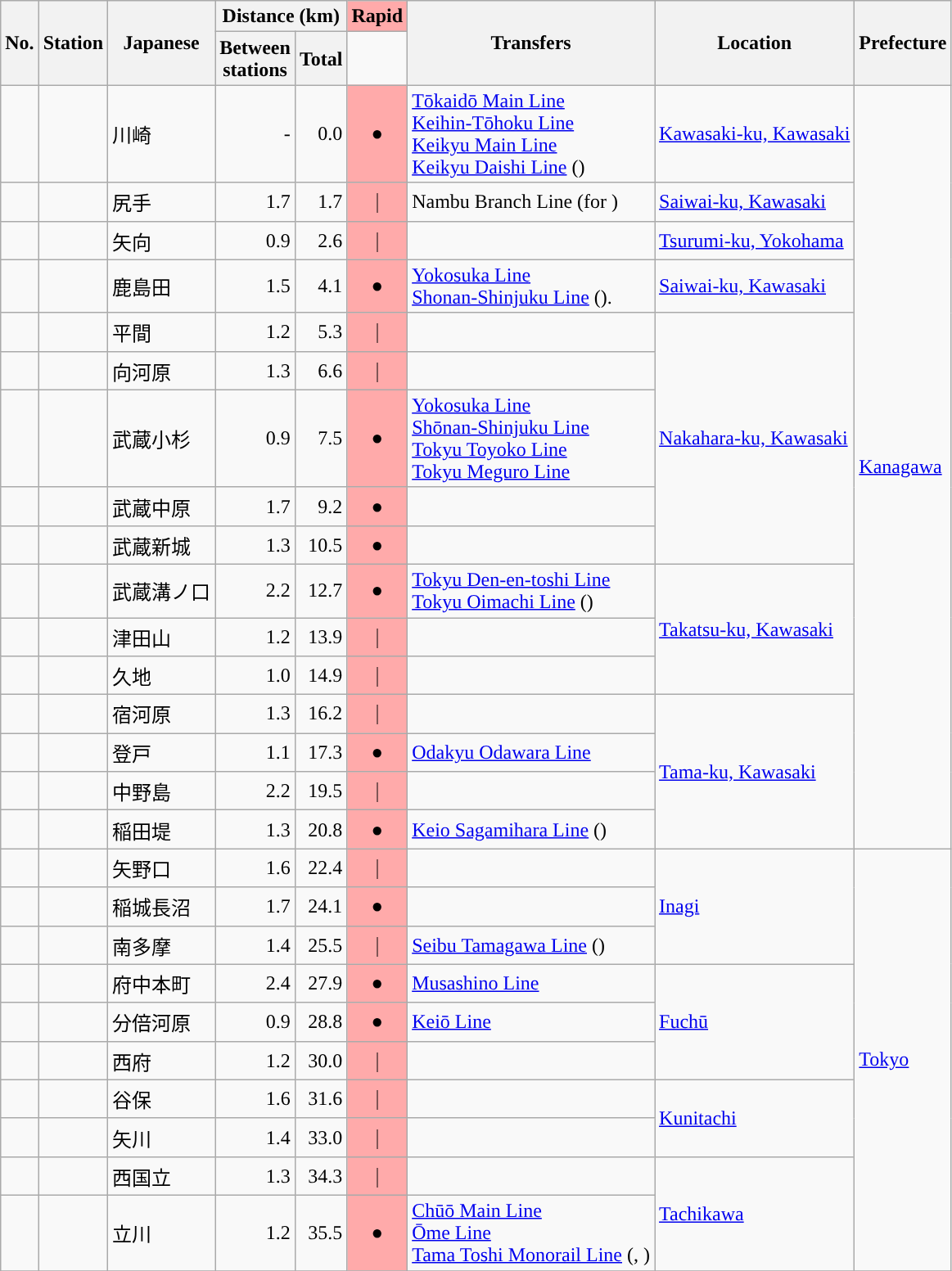<table class="wikitable">
<tr>
<th rowspan="2">No.</th>
<th rowspan="2">Station</th>
<th rowspan="2">Japanese</th>
<th colspan="2">Distance (km)</th>
<th style="background:#faa; width:1em; rowspan="2">Rapid</th>
<th rowspan="2">Transfers</th>
<th rowspan="2">Location</th>
<th rowspan="2">Prefecture</th>
</tr>
<tr>
<th>Between<br>stations</th>
<th>Total</th>
</tr>
<tr>
<td></td>
<td></td>
<td>川崎</td>
<td align="right">-</td>
<td align="right">0.0</td>
<td style="background:#faa; text-align:center;">●</td>
<td> <a href='#'>Tōkaidō Main Line</a> <br> <a href='#'>Keihin-Tōhoku Line</a> <br> <a href='#'>Keikyu Main Line</a> <br> <a href='#'>Keikyu Daishi Line</a> ()</td>
<td><a href='#'>Kawasaki-ku, Kawasaki</a></td>
<td rowspan="16"><a href='#'>Kanagawa</a></td>
</tr>
<tr>
<td align="center"></td>
<td></td>
<td>尻手</td>
<td align="right">1.7</td>
<td align="right">1.7</td>
<td style="background:#faa; text-align:center;">｜</td>
<td> Nambu Branch Line (for )</td>
<td><a href='#'>Saiwai-ku, Kawasaki</a></td>
</tr>
<tr>
<td align="center"></td>
<td></td>
<td>矢向</td>
<td align="right">0.9</td>
<td align="right">2.6</td>
<td style="background:#faa; text-align:center;">｜</td>
<td> </td>
<td><a href='#'>Tsurumi-ku, Yokohama</a></td>
</tr>
<tr>
<td align="center"></td>
<td></td>
<td>鹿島田</td>
<td align="right">1.5</td>
<td align="right">4.1</td>
<td style="background:#faa; text-align:center;">●</td>
<td> <a href='#'>Yokosuka Line</a> <br> <a href='#'>Shonan-Shinjuku Line</a> ().</td>
<td><a href='#'>Saiwai-ku, Kawasaki</a></td>
</tr>
<tr>
<td align="center"></td>
<td></td>
<td>平間</td>
<td align="right">1.2</td>
<td align="right">5.3</td>
<td style="background:#faa; text-align:center;">｜</td>
<td> </td>
<td rowspan="5"><a href='#'>Nakahara-ku, Kawasaki</a></td>
</tr>
<tr>
<td align="center"></td>
<td></td>
<td>向河原</td>
<td align="right">1.3</td>
<td align="right">6.6</td>
<td style="background:#faa; text-align:center;">｜</td>
<td> </td>
</tr>
<tr>
<td align="center"></td>
<td></td>
<td>武蔵小杉</td>
<td align="right">0.9</td>
<td align="right">7.5</td>
<td style="background:#faa; text-align:center;">●</td>
<td> <a href='#'>Yokosuka Line</a> <br> <a href='#'>Shōnan-Shinjuku Line</a> <br> <a href='#'>Tokyu Toyoko Line</a> <br> <a href='#'>Tokyu Meguro Line</a></td>
</tr>
<tr>
<td align="center"></td>
<td></td>
<td>武蔵中原</td>
<td align="right">1.7</td>
<td align="right">9.2</td>
<td style="background:#faa; text-align:center;">●</td>
<td> </td>
</tr>
<tr>
<td align="center"></td>
<td></td>
<td>武蔵新城</td>
<td align="right">1.3</td>
<td align="right">10.5</td>
<td style="background:#faa; text-align:center;">●</td>
<td> </td>
</tr>
<tr>
<td align="center"></td>
<td></td>
<td>武蔵溝ノ口</td>
<td align="right">2.2</td>
<td align="right">12.7</td>
<td style="background:#faa; text-align:center;">●</td>
<td> <a href='#'>Tokyu Den-en-toshi Line</a> <br> <a href='#'>Tokyu Oimachi Line</a> ()</td>
<td rowspan="3"><a href='#'>Takatsu-ku, Kawasaki</a></td>
</tr>
<tr>
<td align="center"></td>
<td></td>
<td>津田山</td>
<td align="right">1.2</td>
<td align="right">13.9</td>
<td style="background:#faa; text-align:center;">｜</td>
<td> </td>
</tr>
<tr>
<td align="center"></td>
<td></td>
<td>久地</td>
<td align="right">1.0</td>
<td align="right">14.9</td>
<td style="background:#faa; text-align:center;">｜</td>
<td> </td>
</tr>
<tr>
<td align="center"></td>
<td></td>
<td>宿河原</td>
<td align="right">1.3</td>
<td align="right">16.2</td>
<td style="background:#faa; text-align:center;">｜</td>
<td> </td>
<td rowspan="4"><a href='#'>Tama-ku, Kawasaki</a></td>
</tr>
<tr>
<td align="center"></td>
<td></td>
<td>登戸</td>
<td align="right">1.1</td>
<td align="right">17.3</td>
<td style="background:#faa; text-align:center;">●</td>
<td> <a href='#'>Odakyu Odawara Line</a></td>
</tr>
<tr>
<td align="center"></td>
<td></td>
<td>中野島</td>
<td align="right">2.2</td>
<td align="right">19.5</td>
<td style="background:#faa; text-align:center;">｜</td>
<td> </td>
</tr>
<tr>
<td align="center"></td>
<td></td>
<td>稲田堤</td>
<td align="right">1.3</td>
<td align="right">20.8</td>
<td style="background:#faa; text-align:center;">●</td>
<td> <a href='#'>Keio Sagamihara Line</a> ()</td>
</tr>
<tr>
<td align="center"></td>
<td></td>
<td>矢野口</td>
<td align="right">1.6</td>
<td align="right">22.4</td>
<td style="background:#faa; text-align:center;">｜</td>
<td> </td>
<td rowspan="3"><a href='#'>Inagi</a></td>
<td rowspan="10"><a href='#'>Tokyo</a></td>
</tr>
<tr>
<td align="center"></td>
<td></td>
<td>稲城長沼</td>
<td align="right">1.7</td>
<td align="right">24.1</td>
<td style="background:#faa; text-align:center;">●</td>
<td> </td>
</tr>
<tr>
<td align="center"></td>
<td></td>
<td>南多摩</td>
<td align="right">1.4</td>
<td align="right">25.5</td>
<td style="background:#faa; text-align:center;">｜</td>
<td> <a href='#'>Seibu Tamagawa Line</a> ()</td>
</tr>
<tr>
<td align="center"></td>
<td></td>
<td>府中本町</td>
<td align="right">2.4</td>
<td align="right">27.9</td>
<td style="background:#faa; text-align:center;">●</td>
<td> <a href='#'>Musashino Line</a></td>
<td rowspan="3"><a href='#'>Fuchū</a></td>
</tr>
<tr>
<td align="center"></td>
<td></td>
<td>分倍河原</td>
<td align="right">0.9</td>
<td align="right">28.8</td>
<td style="background:#faa; text-align:center;">●</td>
<td> <a href='#'>Keiō Line</a></td>
</tr>
<tr>
<td align="center"></td>
<td></td>
<td>西府</td>
<td align="right">1.2</td>
<td align="right">30.0</td>
<td style="background:#faa; text-align:center;">｜</td>
<td> </td>
</tr>
<tr>
<td align="center"></td>
<td></td>
<td>谷保</td>
<td align="right">1.6</td>
<td align="right">31.6</td>
<td style="background:#faa; text-align:center;">｜</td>
<td> </td>
<td rowspan="2"><a href='#'>Kunitachi</a></td>
</tr>
<tr>
<td align="center"></td>
<td></td>
<td>矢川</td>
<td align="right">1.4</td>
<td align="right">33.0</td>
<td style="background:#faa; text-align:center;">｜</td>
<td> </td>
</tr>
<tr>
<td align="center"></td>
<td></td>
<td>西国立</td>
<td align="right">1.3</td>
<td align="right">34.3</td>
<td style="background:#faa; text-align:center;">｜</td>
<td> </td>
<td rowspan="2"><a href='#'>Tachikawa</a></td>
</tr>
<tr>
<td align="center"></td>
<td></td>
<td>立川</td>
<td align="right">1.2</td>
<td align="right">35.5</td>
<td style="background:#faa; text-align:center;">●</td>
<td> <a href='#'>Chūō Main Line</a> <br> <a href='#'>Ōme Line</a> <br><a href='#'>Tama Toshi Monorail Line</a> (, )</td>
</tr>
<tr>
</tr>
</table>
